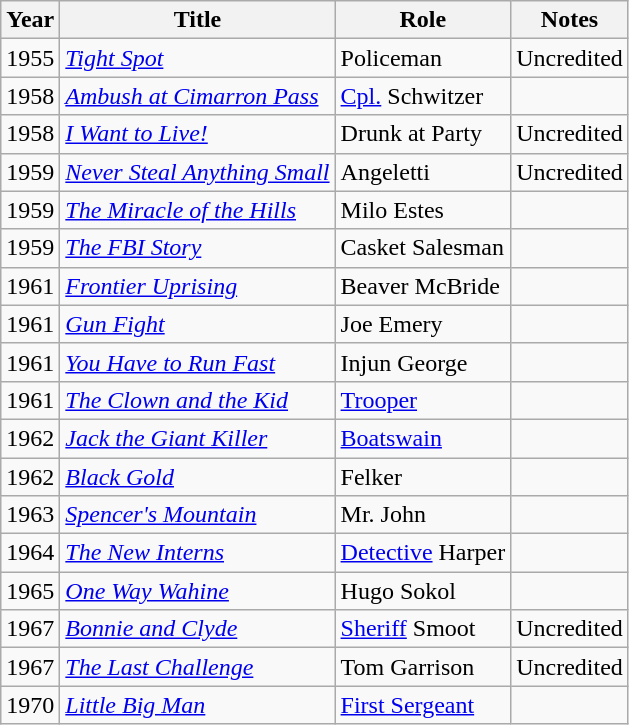<table class="wikitable">
<tr>
<th>Year</th>
<th>Title</th>
<th>Role</th>
<th>Notes</th>
</tr>
<tr>
<td>1955</td>
<td><em><a href='#'>Tight Spot</a></em></td>
<td>Policeman</td>
<td>Uncredited</td>
</tr>
<tr>
<td>1958</td>
<td><em><a href='#'>Ambush at Cimarron Pass</a></em></td>
<td><a href='#'>Cpl.</a> Schwitzer</td>
<td></td>
</tr>
<tr>
<td>1958</td>
<td><em><a href='#'>I Want to Live!</a></em></td>
<td>Drunk at Party</td>
<td>Uncredited</td>
</tr>
<tr>
<td>1959</td>
<td><em><a href='#'>Never Steal Anything Small</a></em></td>
<td>Angeletti</td>
<td>Uncredited</td>
</tr>
<tr>
<td>1959</td>
<td><em><a href='#'>The Miracle of the Hills</a></em></td>
<td>Milo Estes</td>
<td></td>
</tr>
<tr>
<td>1959</td>
<td><em><a href='#'>The FBI Story</a></em></td>
<td>Casket Salesman</td>
<td></td>
</tr>
<tr>
<td>1961</td>
<td><em><a href='#'>Frontier Uprising</a></em></td>
<td>Beaver McBride</td>
<td></td>
</tr>
<tr>
<td>1961</td>
<td><em><a href='#'>Gun Fight</a></em></td>
<td>Joe Emery</td>
<td></td>
</tr>
<tr>
<td>1961</td>
<td><em><a href='#'>You Have to Run Fast</a></em></td>
<td>Injun George</td>
<td></td>
</tr>
<tr>
<td>1961</td>
<td><em><a href='#'>The Clown and the Kid</a></em></td>
<td><a href='#'>Trooper</a></td>
<td></td>
</tr>
<tr>
<td>1962</td>
<td><em><a href='#'>Jack the Giant Killer</a></em></td>
<td><a href='#'>Boatswain</a></td>
<td></td>
</tr>
<tr>
<td>1962</td>
<td><em><a href='#'>Black Gold</a></em></td>
<td>Felker</td>
<td></td>
</tr>
<tr>
<td>1963</td>
<td><em><a href='#'>Spencer's Mountain</a></em></td>
<td>Mr. John</td>
<td></td>
</tr>
<tr>
<td>1964</td>
<td><em><a href='#'>The New Interns</a></em></td>
<td><a href='#'>Detective</a> Harper</td>
<td></td>
</tr>
<tr>
<td>1965</td>
<td><em><a href='#'>One Way Wahine</a></em></td>
<td>Hugo Sokol</td>
<td></td>
</tr>
<tr>
<td>1967</td>
<td><em><a href='#'>Bonnie and Clyde</a></em></td>
<td><a href='#'>Sheriff</a> Smoot</td>
<td>Uncredited</td>
</tr>
<tr>
<td>1967</td>
<td><em><a href='#'>The Last Challenge</a></em></td>
<td>Tom Garrison</td>
<td>Uncredited</td>
</tr>
<tr>
<td>1970</td>
<td><em><a href='#'>Little Big Man</a></em></td>
<td><a href='#'>First Sergeant</a></td>
<td></td>
</tr>
</table>
